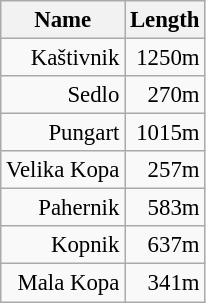<table class="wikitable" style="font-size:95%;">
<tr>
<th>Name</th>
<th>Length</th>
</tr>
<tr align=right>
<td>Kaštivnik</td>
<td>1250m</td>
</tr>
<tr align=right>
<td>Sedlo</td>
<td>270m</td>
</tr>
<tr align=right>
<td>Pungart</td>
<td>1015m</td>
</tr>
<tr align=right>
<td>Velika Kopa</td>
<td>257m</td>
</tr>
<tr align=right>
<td>Pahernik</td>
<td>583m</td>
</tr>
<tr align=right>
<td>Kopnik</td>
<td>637m</td>
</tr>
<tr align=right>
<td>Mala Kopa</td>
<td>341m</td>
</tr>
</table>
